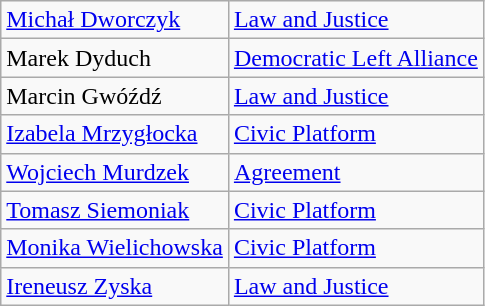<table class="wikitable">
<tr>
<td><a href='#'>Michał Dworczyk</a></td>
<td><a href='#'>Law and Justice</a></td>
</tr>
<tr>
<td>Marek Dyduch</td>
<td><a href='#'>Democratic Left Alliance</a></td>
</tr>
<tr>
<td>Marcin Gwóźdź</td>
<td><a href='#'>Law and Justice</a></td>
</tr>
<tr>
<td><a href='#'>Izabela Mrzygłocka</a></td>
<td><a href='#'>Civic Platform</a></td>
</tr>
<tr>
<td><a href='#'>Wojciech Murdzek</a></td>
<td><a href='#'>Agreement</a></td>
</tr>
<tr>
<td><a href='#'>Tomasz Siemoniak</a></td>
<td><a href='#'>Civic Platform</a></td>
</tr>
<tr>
<td><a href='#'>Monika Wielichowska</a></td>
<td><a href='#'>Civic Platform</a></td>
</tr>
<tr>
<td><a href='#'>Ireneusz Zyska</a></td>
<td><a href='#'>Law and Justice</a></td>
</tr>
</table>
